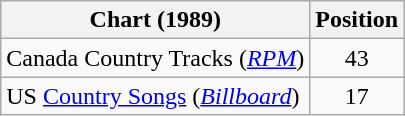<table class="wikitable sortable">
<tr>
<th scope="col">Chart (1989)</th>
<th scope="col">Position</th>
</tr>
<tr>
<td>Canada Country Tracks (<em><a href='#'>RPM</a></em>)</td>
<td align="center">43</td>
</tr>
<tr>
<td>US <a href='#'>Country Songs</a> (<em><a href='#'>Billboard</a></em>)</td>
<td align="center">17</td>
</tr>
</table>
